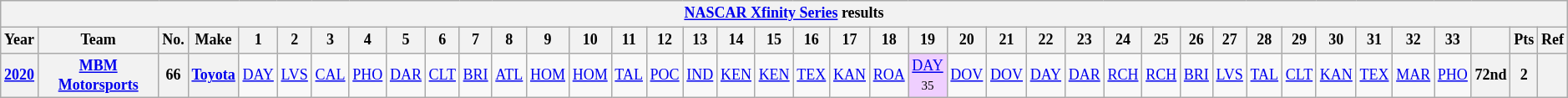<table class="wikitable" style="text-align:center; font-size:75%">
<tr>
<th colspan=42><a href='#'>NASCAR Xfinity Series</a> results</th>
</tr>
<tr>
<th>Year</th>
<th>Team</th>
<th>No.</th>
<th>Make</th>
<th>1</th>
<th>2</th>
<th>3</th>
<th>4</th>
<th>5</th>
<th>6</th>
<th>7</th>
<th>8</th>
<th>9</th>
<th>10</th>
<th>11</th>
<th>12</th>
<th>13</th>
<th>14</th>
<th>15</th>
<th>16</th>
<th>17</th>
<th>18</th>
<th>19</th>
<th>20</th>
<th>21</th>
<th>22</th>
<th>23</th>
<th>24</th>
<th>25</th>
<th>26</th>
<th>27</th>
<th>28</th>
<th>29</th>
<th>30</th>
<th>31</th>
<th>32</th>
<th>33</th>
<th></th>
<th>Pts</th>
<th>Ref</th>
</tr>
<tr>
<th><a href='#'>2020</a></th>
<th><a href='#'>MBM Motorsports</a></th>
<th>66</th>
<th><a href='#'>Toyota</a></th>
<td><a href='#'>DAY</a></td>
<td><a href='#'>LVS</a></td>
<td><a href='#'>CAL</a></td>
<td><a href='#'>PHO</a></td>
<td><a href='#'>DAR</a></td>
<td><a href='#'>CLT</a></td>
<td><a href='#'>BRI</a></td>
<td><a href='#'>ATL</a></td>
<td><a href='#'>HOM</a></td>
<td><a href='#'>HOM</a></td>
<td><a href='#'>TAL</a></td>
<td><a href='#'>POC</a></td>
<td><a href='#'>IND</a></td>
<td><a href='#'>KEN</a></td>
<td><a href='#'>KEN</a></td>
<td><a href='#'>TEX</a></td>
<td><a href='#'>KAN</a></td>
<td><a href='#'>ROA</a></td>
<td style="background:#EFCFFF;"><a href='#'>DAY</a><br><small>35</small></td>
<td><a href='#'>DOV</a></td>
<td><a href='#'>DOV</a></td>
<td><a href='#'>DAY</a></td>
<td><a href='#'>DAR</a></td>
<td><a href='#'>RCH</a></td>
<td><a href='#'>RCH</a></td>
<td><a href='#'>BRI</a></td>
<td><a href='#'>LVS</a></td>
<td><a href='#'>TAL</a></td>
<td><a href='#'>CLT</a></td>
<td><a href='#'>KAN</a></td>
<td><a href='#'>TEX</a></td>
<td><a href='#'>MAR</a></td>
<td><a href='#'>PHO</a></td>
<th>72nd</th>
<th>2</th>
<th></th>
</tr>
</table>
